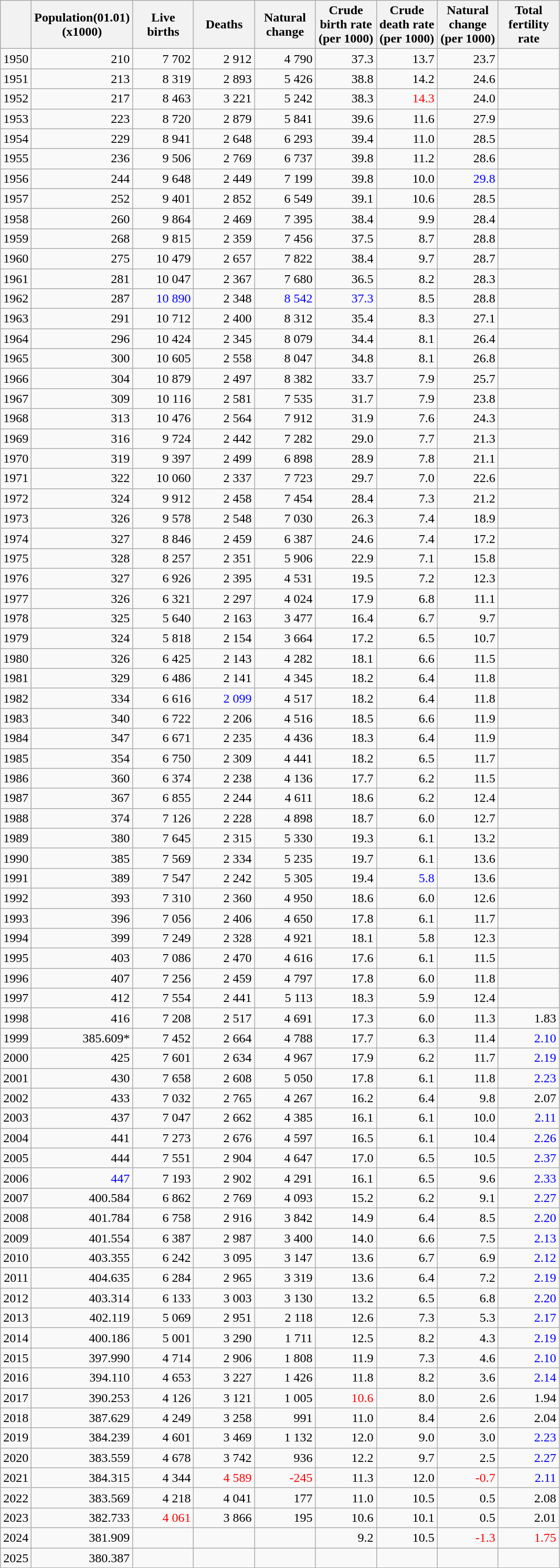<table class="wikitable sortable" style="text-align: right;">
<tr>
<th></th>
<th width="70pt">Population(01.01) (x1000)</th>
<th width="70pt">Live births</th>
<th width="70pt">Deaths</th>
<th width="70pt">Natural change</th>
<th width="70pt">Crude birth rate (per 1000)</th>
<th width="70pt">Crude death rate (per 1000)</th>
<th width="70pt">Natural change (per 1000)</th>
<th width="70pt">Total fertility rate</th>
</tr>
<tr>
<td>1950</td>
<td>210</td>
<td>7 702</td>
<td>2 912</td>
<td>4 790</td>
<td>37.3</td>
<td>13.7</td>
<td>23.7</td>
<td></td>
</tr>
<tr>
<td>1951</td>
<td>213</td>
<td>8 319</td>
<td>2 893</td>
<td>5 426</td>
<td>38.8</td>
<td>14.2</td>
<td>24.6</td>
<td></td>
</tr>
<tr>
<td>1952</td>
<td>217</td>
<td>8 463</td>
<td>3 221</td>
<td>5 242</td>
<td>38.3</td>
<td style="color:red">14.3</td>
<td>24.0</td>
<td></td>
</tr>
<tr>
<td>1953</td>
<td>223</td>
<td>8 720</td>
<td>2 879</td>
<td>5 841</td>
<td>39.6</td>
<td>11.6</td>
<td>27.9</td>
<td></td>
</tr>
<tr>
<td>1954</td>
<td>229</td>
<td>8 941</td>
<td>2 648</td>
<td>6 293</td>
<td>39.4</td>
<td>11.0</td>
<td>28.5</td>
<td></td>
</tr>
<tr>
<td>1955</td>
<td>236</td>
<td>9 506</td>
<td>2 769</td>
<td>6 737</td>
<td>39.8</td>
<td>11.2</td>
<td>28.6</td>
<td></td>
</tr>
<tr>
<td>1956</td>
<td>244</td>
<td>9 648</td>
<td>2 449</td>
<td>7 199</td>
<td>39.8</td>
<td>10.0</td>
<td style="color: blue">29.8</td>
<td></td>
</tr>
<tr>
<td>1957</td>
<td>252</td>
<td>9 401</td>
<td>2 852</td>
<td>6 549</td>
<td>39.1</td>
<td>10.6</td>
<td>28.5</td>
<td></td>
</tr>
<tr>
<td>1958</td>
<td>260</td>
<td>9 864</td>
<td>2 469</td>
<td>7 395</td>
<td>38.4</td>
<td>9.9</td>
<td>28.4</td>
<td></td>
</tr>
<tr>
<td>1959</td>
<td>268</td>
<td>9 815</td>
<td>2 359</td>
<td>7 456</td>
<td>37.5</td>
<td>8.7</td>
<td>28.8</td>
<td></td>
</tr>
<tr>
<td>1960</td>
<td>275</td>
<td>10 479</td>
<td>2 657</td>
<td>7 822</td>
<td>38.4</td>
<td>9.7</td>
<td>28.7</td>
<td></td>
</tr>
<tr>
<td>1961</td>
<td>281</td>
<td>10 047</td>
<td>2 367</td>
<td>7 680</td>
<td>36.5</td>
<td>8.2</td>
<td>28.3</td>
<td></td>
</tr>
<tr>
<td>1962</td>
<td>287</td>
<td style="color: blue">10 890</td>
<td>2 348</td>
<td style="color: blue">8 542</td>
<td style="color: blue">37.3</td>
<td>8.5</td>
<td>28.8</td>
<td></td>
</tr>
<tr>
<td>1963</td>
<td>291</td>
<td>10 712</td>
<td>2 400</td>
<td>8 312</td>
<td>35.4</td>
<td>8.3</td>
<td>27.1</td>
<td></td>
</tr>
<tr>
<td>1964</td>
<td>296</td>
<td>10 424</td>
<td>2 345</td>
<td>8 079</td>
<td>34.4</td>
<td>8.1</td>
<td>26.4</td>
<td></td>
</tr>
<tr>
<td>1965</td>
<td>300</td>
<td>10 605</td>
<td>2 558</td>
<td>8 047</td>
<td>34.8</td>
<td>8.1</td>
<td>26.8</td>
<td></td>
</tr>
<tr>
<td>1966</td>
<td>304</td>
<td>10 879</td>
<td>2 497</td>
<td>8 382</td>
<td>33.7</td>
<td>7.9</td>
<td>25.7</td>
<td></td>
</tr>
<tr>
<td>1967</td>
<td>309</td>
<td>10 116</td>
<td>2 581</td>
<td>7 535</td>
<td>31.7</td>
<td>7.9</td>
<td>23.8</td>
<td></td>
</tr>
<tr>
<td>1968</td>
<td>313</td>
<td>10 476</td>
<td>2 564</td>
<td>7 912</td>
<td>31.9</td>
<td>7.6</td>
<td>24.3</td>
<td></td>
</tr>
<tr>
<td>1969</td>
<td>316</td>
<td>9 724</td>
<td>2 442</td>
<td>7 282</td>
<td>29.0</td>
<td>7.7</td>
<td>21.3</td>
<td></td>
</tr>
<tr>
<td>1970</td>
<td>319</td>
<td>9 397</td>
<td>2 499</td>
<td>6 898</td>
<td>28.9</td>
<td>7.8</td>
<td>21.1</td>
<td></td>
</tr>
<tr>
<td>1971</td>
<td>322</td>
<td>10 060</td>
<td>2 337</td>
<td>7 723</td>
<td>29.7</td>
<td>7.0</td>
<td>22.6</td>
<td></td>
</tr>
<tr>
<td>1972</td>
<td>324</td>
<td>9 912</td>
<td>2 458</td>
<td>7 454</td>
<td>28.4</td>
<td>7.3</td>
<td>21.2</td>
<td></td>
</tr>
<tr>
<td>1973</td>
<td>326</td>
<td>9 578</td>
<td>2 548</td>
<td>7 030</td>
<td>26.3</td>
<td>7.4</td>
<td>18.9</td>
<td></td>
</tr>
<tr>
<td>1974</td>
<td>327</td>
<td>8 846</td>
<td>2 459</td>
<td>6 387</td>
<td>24.6</td>
<td>7.4</td>
<td>17.2</td>
<td></td>
</tr>
<tr>
<td>1975</td>
<td>328</td>
<td>8 257</td>
<td>2 351</td>
<td>5 906</td>
<td>22.9</td>
<td>7.1</td>
<td>15.8</td>
<td></td>
</tr>
<tr>
<td>1976</td>
<td>327</td>
<td>6 926</td>
<td>2 395</td>
<td>4 531</td>
<td>19.5</td>
<td>7.2</td>
<td>12.3</td>
<td></td>
</tr>
<tr>
<td>1977</td>
<td>326</td>
<td>6 321</td>
<td>2 297</td>
<td>4 024</td>
<td>17.9</td>
<td>6.8</td>
<td>11.1</td>
<td></td>
</tr>
<tr>
<td>1978</td>
<td>325</td>
<td>5 640</td>
<td>2 163</td>
<td>3 477</td>
<td>16.4</td>
<td>6.7</td>
<td>9.7</td>
<td></td>
</tr>
<tr>
<td>1979</td>
<td>324</td>
<td>5 818</td>
<td>2 154</td>
<td>3 664</td>
<td>17.2</td>
<td>6.5</td>
<td>10.7</td>
<td></td>
</tr>
<tr>
<td>1980</td>
<td>326</td>
<td>6 425</td>
<td>2 143</td>
<td>4 282</td>
<td>18.1</td>
<td>6.6</td>
<td>11.5</td>
<td></td>
</tr>
<tr>
<td>1981</td>
<td>329</td>
<td>6 486</td>
<td>2 141</td>
<td>4 345</td>
<td>18.2</td>
<td>6.4</td>
<td>11.8</td>
<td></td>
</tr>
<tr>
<td>1982</td>
<td>334</td>
<td>6 616</td>
<td style="color: blue">2 099</td>
<td>4 517</td>
<td>18.2</td>
<td>6.4</td>
<td>11.8</td>
<td></td>
</tr>
<tr>
<td>1983</td>
<td>340</td>
<td>6 722</td>
<td>2 206</td>
<td>4 516</td>
<td>18.5</td>
<td>6.6</td>
<td>11.9</td>
<td></td>
</tr>
<tr>
<td>1984</td>
<td>347</td>
<td>6 671</td>
<td>2 235</td>
<td>4 436</td>
<td>18.3</td>
<td>6.4</td>
<td>11.9</td>
<td></td>
</tr>
<tr>
<td>1985</td>
<td>354</td>
<td>6 750</td>
<td>2 309</td>
<td>4 441</td>
<td>18.2</td>
<td>6.5</td>
<td>11.7</td>
<td></td>
</tr>
<tr>
<td>1986</td>
<td>360</td>
<td>6 374</td>
<td>2 238</td>
<td>4 136</td>
<td>17.7</td>
<td>6.2</td>
<td>11.5</td>
<td></td>
</tr>
<tr>
<td>1987</td>
<td>367</td>
<td>6 855</td>
<td>2 244</td>
<td>4 611</td>
<td>18.6</td>
<td>6.2</td>
<td>12.4</td>
<td></td>
</tr>
<tr>
<td>1988</td>
<td>374</td>
<td>7 126</td>
<td>2 228</td>
<td>4 898</td>
<td>18.7</td>
<td>6.0</td>
<td>12.7</td>
<td></td>
</tr>
<tr>
<td>1989</td>
<td>380</td>
<td>7 645</td>
<td>2 315</td>
<td>5 330</td>
<td>19.3</td>
<td>6.1</td>
<td>13.2</td>
<td></td>
</tr>
<tr>
<td>1990</td>
<td>385</td>
<td>7 569</td>
<td>2 334</td>
<td>5 235</td>
<td>19.7</td>
<td>6.1</td>
<td>13.6</td>
<td></td>
</tr>
<tr>
<td>1991</td>
<td>389</td>
<td>7 547</td>
<td>2 242</td>
<td>5 305</td>
<td>19.4</td>
<td style="color: blue">5.8</td>
<td>13.6</td>
<td></td>
</tr>
<tr>
<td>1992</td>
<td>393</td>
<td>7 310</td>
<td>2 360</td>
<td>4 950</td>
<td>18.6</td>
<td>6.0</td>
<td>12.6</td>
<td></td>
</tr>
<tr>
<td>1993</td>
<td>396</td>
<td>7 056</td>
<td>2 406</td>
<td>4 650</td>
<td>17.8</td>
<td>6.1</td>
<td>11.7</td>
<td></td>
</tr>
<tr>
<td>1994</td>
<td>399</td>
<td>7 249</td>
<td>2 328</td>
<td>4 921</td>
<td>18.1</td>
<td>5.8</td>
<td>12.3</td>
<td></td>
</tr>
<tr>
<td>1995</td>
<td>403</td>
<td>7 086</td>
<td>2 470</td>
<td>4 616</td>
<td>17.6</td>
<td>6.1</td>
<td>11.5</td>
<td></td>
</tr>
<tr>
<td>1996</td>
<td>407</td>
<td>7 256</td>
<td>2 459</td>
<td>4 797</td>
<td>17.8</td>
<td>6.0</td>
<td>11.8</td>
<td></td>
</tr>
<tr>
<td>1997</td>
<td>412</td>
<td>7 554</td>
<td>2 441</td>
<td>5 113</td>
<td>18.3</td>
<td>5.9</td>
<td>12.4</td>
<td></td>
</tr>
<tr>
<td>1998</td>
<td>416</td>
<td>7 208</td>
<td>2 517</td>
<td>4 691</td>
<td>17.3</td>
<td>6.0</td>
<td>11.3</td>
<td>1.83</td>
</tr>
<tr>
<td>1999</td>
<td>385.609*</td>
<td>7 452</td>
<td>2 664</td>
<td>4 788</td>
<td>17.7</td>
<td>6.3</td>
<td>11.4</td>
<td align="right" style="color: blue">2.10</td>
</tr>
<tr>
<td>2000</td>
<td>425</td>
<td>7 601</td>
<td>2 634</td>
<td>4 967</td>
<td>17.9</td>
<td>6.2</td>
<td>11.7</td>
<td align="right" style="color: blue">2.19</td>
</tr>
<tr>
<td>2001</td>
<td>430</td>
<td>7 658</td>
<td>2 608</td>
<td>5 050</td>
<td>17.8</td>
<td>6.1</td>
<td>11.8</td>
<td align="right" style="color: blue">2.23</td>
</tr>
<tr>
<td>2002</td>
<td>433</td>
<td>7 032</td>
<td>2 765</td>
<td>4 267</td>
<td>16.2</td>
<td>6.4</td>
<td>9.8</td>
<td>2.07</td>
</tr>
<tr>
<td>2003</td>
<td>437</td>
<td>7 047</td>
<td>2 662</td>
<td>4 385</td>
<td>16.1</td>
<td>6.1</td>
<td>10.0</td>
<td align="right" style="color: blue">2.11</td>
</tr>
<tr>
<td>2004</td>
<td>441</td>
<td>7 273</td>
<td>2 676</td>
<td>4 597</td>
<td>16.5</td>
<td>6.1</td>
<td>10.4</td>
<td align="right" style="color: blue">2.26</td>
</tr>
<tr>
<td>2005</td>
<td>444</td>
<td>7 551</td>
<td>2 904</td>
<td>4 647</td>
<td>17.0</td>
<td>6.5</td>
<td>10.5</td>
<td align="right" style="color: blue">2.37</td>
</tr>
<tr>
<td>2006</td>
<td style="color: blue">447</td>
<td>7 193</td>
<td>2 902</td>
<td>4 291</td>
<td>16.1</td>
<td>6.5</td>
<td>9.6</td>
<td align="right" style="color: blue">2.33</td>
</tr>
<tr>
<td>2007</td>
<td>400.584</td>
<td>6 862</td>
<td>2 769</td>
<td>4 093</td>
<td>15.2</td>
<td>6.2</td>
<td>9.1</td>
<td align="right" style="color: blue">2.27</td>
</tr>
<tr>
<td>2008</td>
<td>401.784</td>
<td>6 758</td>
<td>2 916</td>
<td>3 842</td>
<td>14.9</td>
<td>6.4</td>
<td>8.5</td>
<td align="right" style="color: blue">2.20</td>
</tr>
<tr>
<td>2009</td>
<td>401.554</td>
<td>6 387</td>
<td>2 987</td>
<td>3 400</td>
<td>14.0</td>
<td>6.6</td>
<td>7.5</td>
<td align="right" style="color: blue">2.13</td>
</tr>
<tr>
<td>2010</td>
<td>403.355</td>
<td>6 242</td>
<td>3 095</td>
<td>3 147</td>
<td>13.6</td>
<td>6.7</td>
<td>6.9</td>
<td align="right" style="color: blue">2.12</td>
</tr>
<tr>
<td>2011</td>
<td>404.635</td>
<td>6 284</td>
<td>2 965</td>
<td>3 319</td>
<td>13.6</td>
<td>6.4</td>
<td>7.2</td>
<td align="right" style="color: blue">2.19</td>
</tr>
<tr>
<td>2012</td>
<td>403.314</td>
<td>6 133</td>
<td>3 003</td>
<td>3 130</td>
<td>13.2</td>
<td>6.5</td>
<td>6.8</td>
<td align="right" style="color: blue">2.20</td>
</tr>
<tr>
<td>2013</td>
<td>402.119</td>
<td>5 069</td>
<td>2 951</td>
<td>2 118</td>
<td>12.6</td>
<td>7.3</td>
<td>5.3</td>
<td align="right" style="color: blue">2.17</td>
</tr>
<tr>
<td>2014</td>
<td>400.186</td>
<td>5 001</td>
<td>3 290</td>
<td>1 711</td>
<td>12.5</td>
<td>8.2</td>
<td>4.3</td>
<td align="right" style="color: blue">2.19</td>
</tr>
<tr>
<td>2015</td>
<td>397.990</td>
<td>4 714</td>
<td>2 906</td>
<td>1 808</td>
<td>11.9</td>
<td>7.3</td>
<td>4.6</td>
<td align="right" style="color: blue">2.10</td>
</tr>
<tr>
<td>2016</td>
<td>394.110</td>
<td>4 653</td>
<td>3 227</td>
<td>1 426</td>
<td>11.8</td>
<td>8.2</td>
<td>3.6</td>
<td align="right" style="color: blue">2.14</td>
</tr>
<tr>
<td>2017</td>
<td>390.253</td>
<td>4 126</td>
<td>3 121</td>
<td>1 005</td>
<td style="color: red">10.6</td>
<td>8.0</td>
<td>2.6</td>
<td>1.94</td>
</tr>
<tr>
<td>2018</td>
<td>387.629</td>
<td>4 249</td>
<td>3 258</td>
<td>991</td>
<td>11.0</td>
<td>8.4</td>
<td>2.6</td>
<td>2.04</td>
</tr>
<tr>
<td>2019</td>
<td>384.239</td>
<td>4 601</td>
<td>3 469</td>
<td>1 132</td>
<td>12.0</td>
<td>9.0</td>
<td>3.0</td>
<td align="right" style="color: blue">2.23</td>
</tr>
<tr>
<td>2020</td>
<td>383.559</td>
<td>4 678</td>
<td>3 742</td>
<td>936</td>
<td>12.2</td>
<td>9.7</td>
<td>2.5</td>
<td align="right" style="color: blue">2.27</td>
</tr>
<tr>
<td>2021</td>
<td>384.315</td>
<td>4 344</td>
<td style="color: red">4 589</td>
<td style="color: red">-245</td>
<td>11.3</td>
<td>12.0</td>
<td style="color: red">-0.7</td>
<td align="right" style="color: blue">2.11</td>
</tr>
<tr>
<td>2022</td>
<td>383.569</td>
<td>4 218</td>
<td>4 041</td>
<td>177</td>
<td>11.0</td>
<td>10.5</td>
<td>0.5</td>
<td>2.08</td>
</tr>
<tr>
<td>2023</td>
<td>382.733</td>
<td style="color: red">4 061</td>
<td>3 866</td>
<td>195</td>
<td>10.6</td>
<td>10.1</td>
<td>0.5</td>
<td>2.01</td>
</tr>
<tr>
<td>2024</td>
<td>381.909</td>
<td></td>
<td></td>
<td></td>
<td>9.2</td>
<td>10.5</td>
<td style="color: red">-1.3</td>
<td style="color: red">1.75</td>
</tr>
<tr>
<td>2025</td>
<td>380.387</td>
<td></td>
<td></td>
<td></td>
<td></td>
<td></td>
<td></td>
<td></td>
</tr>
</table>
